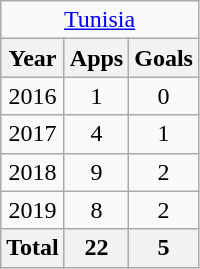<table class="wikitable" style="text-align:center">
<tr>
<td colspan="3"><a href='#'>Tunisia</a></td>
</tr>
<tr>
<th>Year</th>
<th>Apps</th>
<th>Goals</th>
</tr>
<tr>
<td>2016</td>
<td>1</td>
<td>0</td>
</tr>
<tr>
<td>2017</td>
<td>4</td>
<td>1</td>
</tr>
<tr>
<td>2018</td>
<td>9</td>
<td>2</td>
</tr>
<tr>
<td>2019</td>
<td>8</td>
<td>2</td>
</tr>
<tr>
<th>Total</th>
<th>22</th>
<th>5</th>
</tr>
</table>
